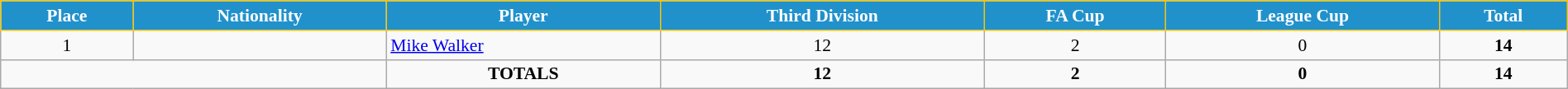<table class="wikitable" style="text-align:center; font-size:90%; width:100%;">
<tr>
<th style="background:#2191CC; color:white; border:1px solid #F7C408; text-align:center;">Place</th>
<th style="background:#2191CC; color:white; border:1px solid #F7C408; text-align:center;">Nationality</th>
<th style="background:#2191CC; color:white; border:1px solid #F7C408; text-align:center;">Player</th>
<th style="background:#2191CC; color:white; border:1px solid #F7C408; text-align:center;">Third Division</th>
<th style="background:#2191CC; color:white; border:1px solid #F7C408; text-align:center;">FA Cup</th>
<th style="background:#2191CC; color:white; border:1px solid #F7C408; text-align:center;">League Cup</th>
<th style="background:#2191CC; color:white; border:1px solid #F7C408; text-align:center;">Total</th>
</tr>
<tr>
<td>1</td>
<td></td>
<td align="left"><a href='#'>Mike Walker</a></td>
<td>12</td>
<td>2</td>
<td>0</td>
<td><strong>14</strong></td>
</tr>
<tr>
<td colspan="2"></td>
<td><strong>TOTALS</strong></td>
<td><strong>12</strong></td>
<td><strong>2</strong></td>
<td><strong>0</strong></td>
<td><strong>14</strong></td>
</tr>
</table>
